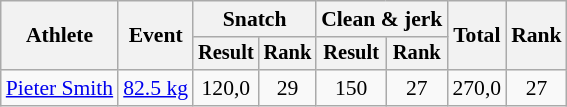<table class="wikitable" style="font-size:90%">
<tr>
<th rowspan="2">Athlete</th>
<th rowspan="2">Event</th>
<th colspan="2">Snatch</th>
<th colspan="2">Clean & jerk</th>
<th rowspan="2">Total</th>
<th rowspan="2">Rank</th>
</tr>
<tr style="font-size:95%">
<th>Result</th>
<th>Rank</th>
<th>Result</th>
<th>Rank</th>
</tr>
<tr align=center>
<td align=left><a href='#'>Pieter Smith</a></td>
<td align=left><a href='#'>82.5 kg</a></td>
<td>120,0</td>
<td>29</td>
<td>150</td>
<td>27</td>
<td>270,0</td>
<td>27</td>
</tr>
</table>
